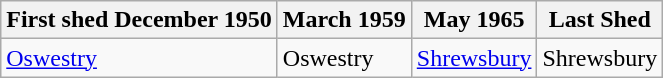<table class="wikitable">
<tr>
<th>First shed December 1950</th>
<th>March 1959</th>
<th>May 1965</th>
<th>Last Shed</th>
</tr>
<tr>
<td><a href='#'>Oswestry</a></td>
<td>Oswestry</td>
<td><a href='#'>Shrewsbury</a></td>
<td>Shrewsbury</td>
</tr>
</table>
